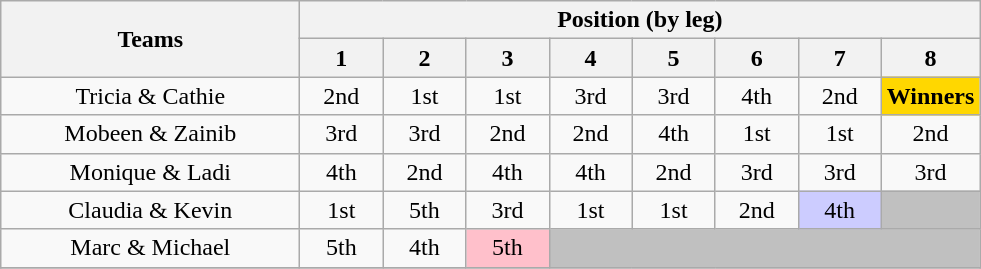<table class="wikitable" style="text-align:center">
<tr>
<th rowspan="2">Teams</th>
<th colspan="13">Position (by leg)</th>
</tr>
<tr>
<th style="width:3em">1</th>
<th style="width:3em">2</th>
<th style="width:3em">3</th>
<th style="width:3em">4</th>
<th style="width:3em">5</th>
<th style="width:3em">6</th>
<th style="width:3em">7</th>
<th style="width:3em">8</th>
</tr>
<tr>
<td style="width:12em">Tricia & Cathie</td>
<td>2nd</td>
<td>1st</td>
<td>1st</td>
<td>3rd</td>
<td>3rd</td>
<td>4th</td>
<td>2nd</td>
<td style=background:gold><strong>Winners</strong></td>
</tr>
<tr>
<td style="width:12em">Mobeen & Zainib</td>
<td>3rd</td>
<td>3rd</td>
<td>2nd</td>
<td>2nd</td>
<td>4th</td>
<td>1st</td>
<td>1st</td>
<td>2nd</td>
</tr>
<tr>
<td style="width:12em">Monique & Ladi</td>
<td>4th</td>
<td>2nd</td>
<td>4th</td>
<td>4th</td>
<td>2nd</td>
<td>3rd</td>
<td>3rd</td>
<td>3rd</td>
</tr>
<tr>
<td style="width:12em">Claudia & Kevin</td>
<td>1st</td>
<td>5th</td>
<td>3rd</td>
<td>1st</td>
<td>1st</td>
<td>2nd</td>
<td style=background:#ccf>4th</td>
<td style=background:silver></td>
</tr>
<tr>
<td style="width:12em">Marc & Michael</td>
<td>5th</td>
<td>4th</td>
<td style=background:pink>5th</td>
<td colspan=5 style=background:silver></td>
</tr>
<tr>
</tr>
</table>
